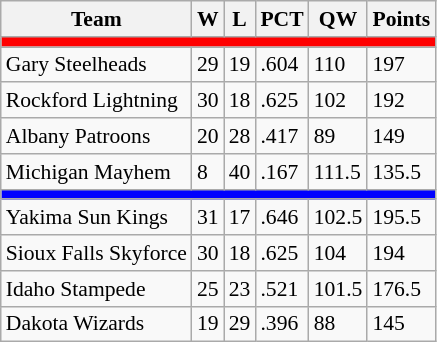<table class="wikitable" style="font-size:90%">
<tr>
<th>Team</th>
<th>W</th>
<th>L</th>
<th>PCT</th>
<th>QW</th>
<th>Points</th>
</tr>
<tr>
<th style="background:red" colspan="6"></th>
</tr>
<tr>
<td>Gary Steelheads</td>
<td>29</td>
<td>19</td>
<td>.604</td>
<td>110</td>
<td>197</td>
</tr>
<tr>
<td>Rockford Lightning</td>
<td>30</td>
<td>18</td>
<td>.625</td>
<td>102</td>
<td>192</td>
</tr>
<tr>
<td>Albany Patroons</td>
<td>20</td>
<td>28</td>
<td>.417</td>
<td>89</td>
<td>149</td>
</tr>
<tr>
<td>Michigan Mayhem</td>
<td>8</td>
<td>40</td>
<td>.167</td>
<td>111.5</td>
<td>135.5</td>
</tr>
<tr>
<th style="background:blue" colspan="6"></th>
</tr>
<tr>
<td>Yakima Sun Kings</td>
<td>31</td>
<td>17</td>
<td>.646</td>
<td>102.5</td>
<td>195.5</td>
</tr>
<tr>
<td>Sioux Falls Skyforce</td>
<td>30</td>
<td>18</td>
<td>.625</td>
<td>104</td>
<td>194</td>
</tr>
<tr>
<td>Idaho Stampede</td>
<td>25</td>
<td>23</td>
<td>.521</td>
<td>101.5</td>
<td>176.5</td>
</tr>
<tr>
<td>Dakota Wizards</td>
<td>19</td>
<td>29</td>
<td>.396</td>
<td>88</td>
<td>145</td>
</tr>
</table>
